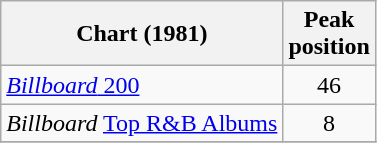<table class="wikitable">
<tr>
<th>Chart (1981)</th>
<th>Peak<br>position</th>
</tr>
<tr>
<td><a href='#'><em>Billboard</em> 200</a></td>
<td align=center>46</td>
</tr>
<tr>
<td><em>Billboard</em> <a href='#'>Top R&B Albums</a></td>
<td align=center>8</td>
</tr>
<tr>
</tr>
</table>
